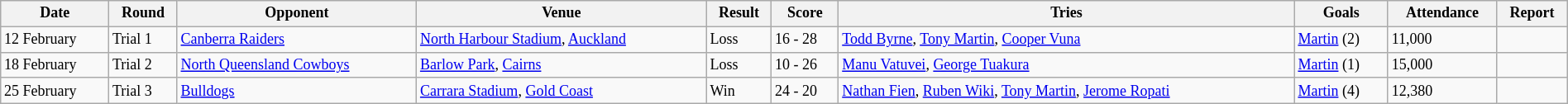<table class="wikitable"  style="font-size:75%; width:100%;">
<tr>
<th>Date</th>
<th>Round</th>
<th>Opponent</th>
<th>Venue</th>
<th>Result</th>
<th>Score</th>
<th>Tries</th>
<th>Goals</th>
<th>Attendance</th>
<th>Report</th>
</tr>
<tr>
<td>12 February</td>
<td>Trial 1</td>
<td> <a href='#'>Canberra Raiders</a></td>
<td><a href='#'>North Harbour Stadium</a>, <a href='#'>Auckland</a></td>
<td>Loss</td>
<td>16 - 28</td>
<td><a href='#'>Todd Byrne</a>, <a href='#'>Tony Martin</a>, <a href='#'>Cooper Vuna</a></td>
<td><a href='#'>Martin</a> (2)</td>
<td>11,000</td>
<td></td>
</tr>
<tr>
<td>18 February</td>
<td>Trial 2</td>
<td> <a href='#'>North Queensland Cowboys</a></td>
<td><a href='#'>Barlow Park</a>, <a href='#'>Cairns</a></td>
<td>Loss</td>
<td>10 - 26</td>
<td><a href='#'>Manu Vatuvei</a>, <a href='#'>George Tuakura</a></td>
<td><a href='#'>Martin</a> (1)</td>
<td>15,000</td>
<td></td>
</tr>
<tr>
<td>25 February</td>
<td>Trial 3</td>
<td> <a href='#'>Bulldogs</a></td>
<td><a href='#'>Carrara Stadium</a>, <a href='#'>Gold Coast</a></td>
<td>Win</td>
<td>24 - 20</td>
<td><a href='#'>Nathan Fien</a>, <a href='#'>Ruben Wiki</a>, <a href='#'>Tony Martin</a>, <a href='#'>Jerome Ropati</a></td>
<td><a href='#'>Martin</a> (4)</td>
<td>12,380</td>
<td></td>
</tr>
</table>
